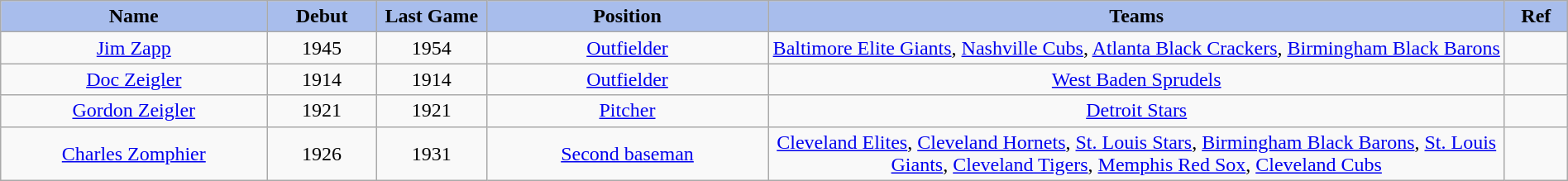<table class="wikitable" style="width: 100%">
<tr>
<th style="background:#a8bdec; width:17%;">Name</th>
<th style="width:7%; background:#a8bdec;">Debut</th>
<th style="width:7%; background:#a8bdec;">Last Game</th>
<th style="width:18%; background:#a8bdec;">Position</th>
<th style="width:47%; background:#a8bdec;">Teams</th>
<th style="width:4%; background:#a8bdec;">Ref</th>
</tr>
<tr align=center>
<td><a href='#'>Jim Zapp</a></td>
<td>1945</td>
<td>1954</td>
<td><a href='#'>Outfielder</a></td>
<td><a href='#'>Baltimore Elite Giants</a>, <a href='#'>Nashville Cubs</a>, <a href='#'>Atlanta Black Crackers</a>, <a href='#'>Birmingham Black Barons</a></td>
<td></td>
</tr>
<tr align=center>
<td><a href='#'>Doc Zeigler</a></td>
<td>1914</td>
<td>1914</td>
<td><a href='#'>Outfielder</a></td>
<td><a href='#'>West Baden Sprudels</a></td>
<td></td>
</tr>
<tr align=center>
<td><a href='#'>Gordon Zeigler</a></td>
<td>1921</td>
<td>1921</td>
<td><a href='#'>Pitcher</a></td>
<td><a href='#'>Detroit Stars</a></td>
<td></td>
</tr>
<tr align=center>
<td><a href='#'>Charles Zomphier</a></td>
<td>1926</td>
<td>1931</td>
<td><a href='#'>Second baseman</a></td>
<td><a href='#'>Cleveland Elites</a>, <a href='#'>Cleveland Hornets</a>, <a href='#'>St. Louis Stars</a>, <a href='#'>Birmingham Black Barons</a>, <a href='#'>St. Louis Giants</a>, <a href='#'>Cleveland Tigers</a>, <a href='#'>Memphis Red Sox</a>, <a href='#'>Cleveland Cubs</a></td>
<td></td>
</tr>
</table>
